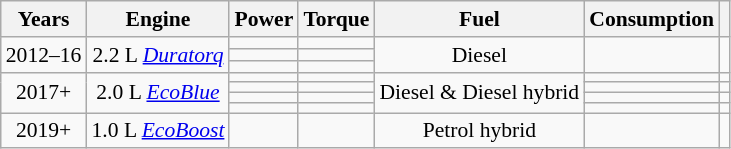<table class="wikitable" style="font-size:90%;text-align:center;">
<tr>
<th>Years</th>
<th>Engine</th>
<th>Power</th>
<th>Torque</th>
<th>Fuel</th>
<th>Consumption</th>
<th></th>
</tr>
<tr>
<td rowspan=3>2012–16</td>
<td rowspan=3>2.2 L <a href='#'><em>Duratorq</em></a></td>
<td></td>
<td></td>
<td rowspan=3>Diesel</td>
<td rowspan=3></td>
<td rowspan=3></td>
</tr>
<tr>
<td></td>
<td></td>
</tr>
<tr>
<td></td>
<td></td>
</tr>
<tr>
<td rowspan=4>2017+</td>
<td rowspan=4>2.0 L <a href='#'><em>EcoBlue</em></a></td>
<td></td>
<td></td>
<td rowspan=4>Diesel & Diesel hybrid</td>
<td rowspan=1></td>
<td rowspan=1></td>
</tr>
<tr>
<td></td>
<td></td>
<td rowspan=1></td>
<td rowspan=1></td>
</tr>
<tr>
<td></td>
<td></td>
<td rowspan=1></td>
<td rowspan=1></td>
</tr>
<tr>
<td></td>
<td></td>
<td rowspan=1></td>
<td rowspan=1></td>
</tr>
<tr>
<td rowspan=3>2019+</td>
<td rowspan=3>1.0 L <a href='#'><em>EcoBoost</em></a></td>
<td></td>
<td></td>
<td rowspan=3>Petrol hybrid</td>
<td rowspan=3></td>
<td rowspan=3></td>
</tr>
</table>
